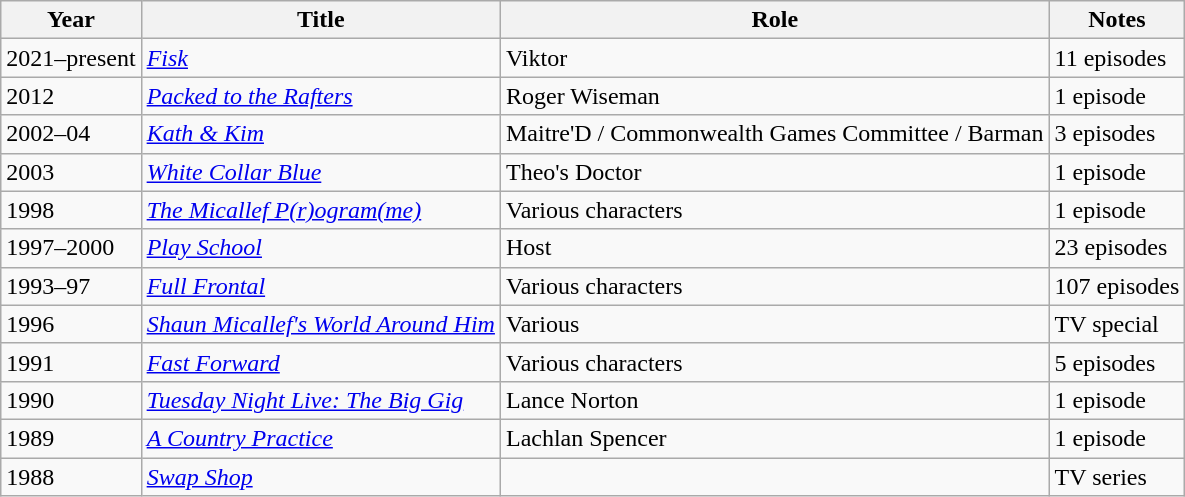<table class="wikitable sortable">
<tr>
<th>Year</th>
<th>Title</th>
<th>Role</th>
<th>Notes</th>
</tr>
<tr>
<td>2021–present</td>
<td><a href='#'><em>Fisk</em></a></td>
<td>Viktor</td>
<td>11 episodes</td>
</tr>
<tr>
<td>2012</td>
<td><em><a href='#'>Packed to the Rafters</a></em></td>
<td>Roger Wiseman</td>
<td>1 episode</td>
</tr>
<tr>
<td>2002–04</td>
<td><em><a href='#'>Kath & Kim</a></em></td>
<td>Maitre'D / Commonwealth Games Committee / Barman</td>
<td>3 episodes</td>
</tr>
<tr>
<td>2003</td>
<td><em><a href='#'>White Collar Blue</a></em></td>
<td>Theo's Doctor</td>
<td>1 episode</td>
</tr>
<tr>
<td>1998</td>
<td><em><a href='#'>The Micallef P(r)ogram(me)</a></em></td>
<td>Various characters</td>
<td>1 episode</td>
</tr>
<tr>
<td>1997–2000</td>
<td><em><a href='#'>Play School</a></em></td>
<td>Host</td>
<td>23 episodes</td>
</tr>
<tr>
<td>1993–97</td>
<td><em><a href='#'>Full Frontal</a></em></td>
<td>Various characters</td>
<td>107 episodes</td>
</tr>
<tr>
<td>1996</td>
<td><em><a href='#'>Shaun Micallef's World Around Him</a></em></td>
<td>Various</td>
<td>TV special</td>
</tr>
<tr>
<td>1991</td>
<td><em><a href='#'>Fast Forward</a></em></td>
<td>Various characters</td>
<td>5 episodes</td>
</tr>
<tr>
<td>1990</td>
<td><em><a href='#'>Tuesday Night Live: The Big Gig</a></em></td>
<td>Lance Norton</td>
<td>1 episode</td>
</tr>
<tr>
<td>1989</td>
<td><em><a href='#'>A Country Practice</a></em></td>
<td>Lachlan Spencer</td>
<td>1 episode</td>
</tr>
<tr>
<td>1988</td>
<td><em><a href='#'>Swap Shop</a></em></td>
<td></td>
<td>TV series</td>
</tr>
</table>
